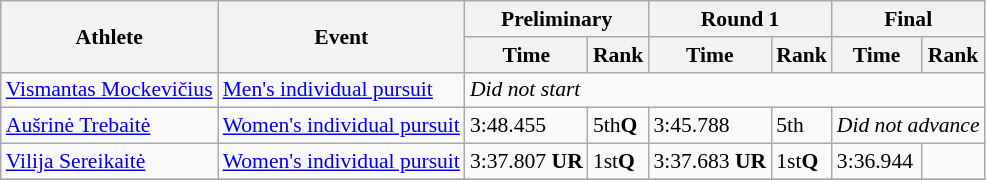<table class=wikitable style="font-size:90%">
<tr>
<th rowspan="2">Athlete</th>
<th rowspan="2">Event</th>
<th colspan="2">Preliminary</th>
<th colspan="2">Round 1</th>
<th colspan="2">Final</th>
</tr>
<tr>
<th>Time</th>
<th>Rank</th>
<th>Time</th>
<th>Rank</th>
<th>Time</th>
<th>Rank</th>
</tr>
<tr>
<td><a href='#'>Vismantas Mockevičius</a></td>
<td><a href='#'>Men's individual pursuit</a></td>
<td colspan="6"><em>Did not start</em></td>
</tr>
<tr>
<td><a href='#'>Aušrinė Trebaitė</a></td>
<td><a href='#'>Women's individual pursuit</a></td>
<td>3:48.455</td>
<td>5th<strong>Q</strong></td>
<td>3:45.788</td>
<td>5th</td>
<td colspan="2"><em>Did not advance</em></td>
</tr>
<tr>
<td><a href='#'>Vilija Sereikaitė</a></td>
<td><a href='#'>Women's individual pursuit</a></td>
<td>3:37.807 <strong>UR</strong></td>
<td>1st<strong>Q</strong></td>
<td>3:37.683 <strong>UR</strong></td>
<td>1st<strong>Q</strong></td>
<td>3:36.944</td>
<td></td>
</tr>
<tr>
</tr>
</table>
